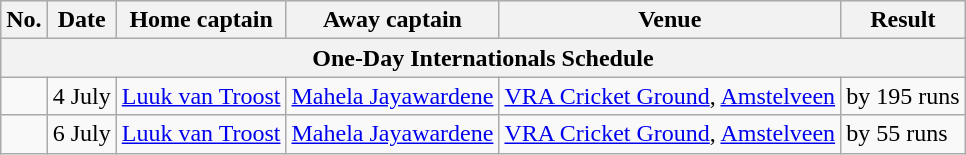<table class="wikitable">
<tr style="background:#efefef;">
<th>No.</th>
<th>Date</th>
<th>Home captain</th>
<th>Away captain</th>
<th>Venue</th>
<th>Result</th>
</tr>
<tr>
<th colspan="6">One-Day Internationals Schedule</th>
</tr>
<tr>
<td></td>
<td>4 July</td>
<td><a href='#'>Luuk van Troost</a></td>
<td><a href='#'>Mahela Jayawardene</a></td>
<td><a href='#'>VRA Cricket Ground</a>, <a href='#'>Amstelveen</a></td>
<td> by 195 runs</td>
</tr>
<tr>
<td></td>
<td>6 July</td>
<td><a href='#'>Luuk van Troost</a></td>
<td><a href='#'>Mahela Jayawardene</a></td>
<td><a href='#'>VRA Cricket Ground</a>, <a href='#'>Amstelveen</a></td>
<td> by 55 runs</td>
</tr>
</table>
